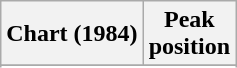<table class="wikitable sortable plainrowheaders" style="text-align:center">
<tr>
<th>Chart (1984)</th>
<th>Peak<br>position</th>
</tr>
<tr>
</tr>
<tr>
</tr>
</table>
